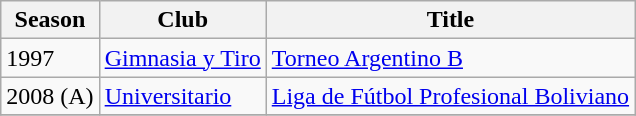<table class="wikitable">
<tr>
<th>Season</th>
<th>Club</th>
<th>Title</th>
</tr>
<tr>
<td>1997</td>
<td><a href='#'>Gimnasia y Tiro</a></td>
<td><a href='#'>Torneo Argentino B</a></td>
</tr>
<tr>
<td>2008 (A)</td>
<td><a href='#'>Universitario</a></td>
<td><a href='#'>Liga de Fútbol Profesional Boliviano</a></td>
</tr>
<tr>
</tr>
</table>
